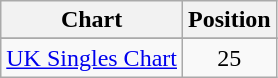<table class="wikitable sortable">
<tr>
<th>Chart</th>
<th>Position</th>
</tr>
<tr>
</tr>
<tr>
</tr>
<tr>
<td><a href='#'>UK Singles Chart</a></td>
<td align="center">25</td>
</tr>
</table>
